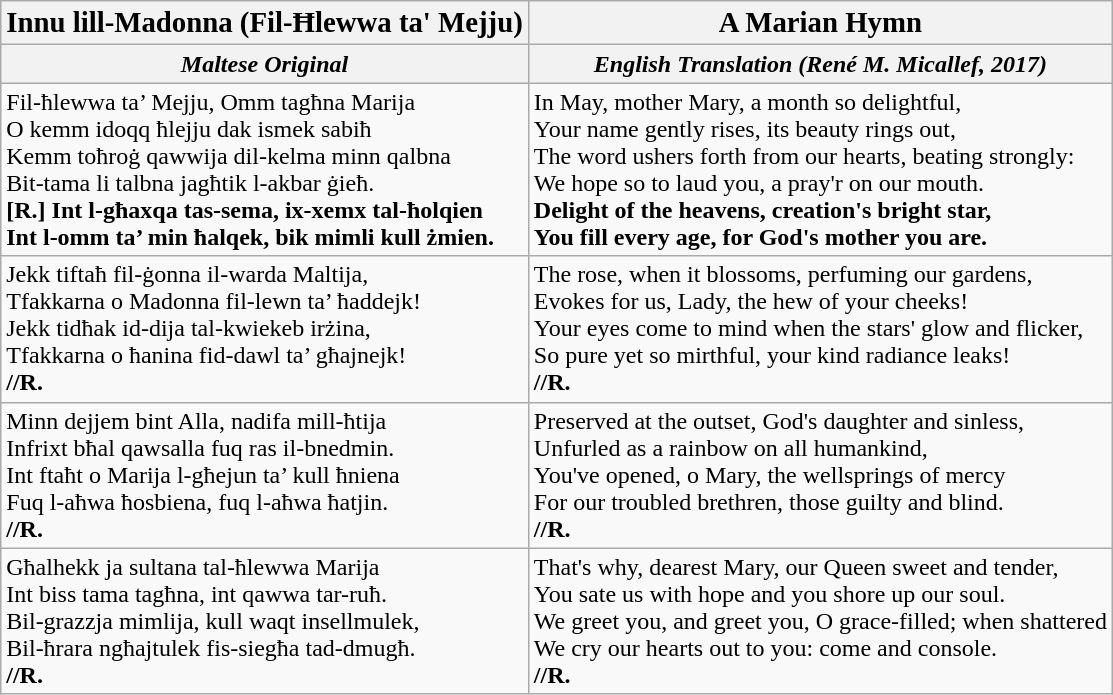<table class="wikitable">
<tr>
<th><big>Innu lill-Madonna (Fil-Ħlewwa ta' Mejju)</big></th>
<th><big>A Marian Hymn</big></th>
</tr>
<tr>
<th><em>Maltese Original</em></th>
<th><em>English Translation</em> <em>(René M. Micallef, 2017)</em></th>
</tr>
<tr>
<td>Fil-ħlewwa ta’ Mejju, Omm tagħna Marija<br>O kemm idoqq ħlejju dak ismek sabiħ<br>Kemm toħroġ qawwija dil-kelma minn qalbna<br>Bit-tama li talbna jagħtik l-akbar ġieħ.<br><strong>[R.]</strong> <strong>Int l-għaxqa tas-sema, ix-xemx tal-ħolqien</strong><br><strong>Int l-omm ta’ min ħalqek, bik mimli kull żmien.</strong></td>
<td>In May, mother Mary, a month so delightful,<br>Your name gently rises, its beauty rings out,<br>The word ushers forth from our hearts, beating strongly:<br>We hope so to laud you, a pray'r on our mouth.<br><strong>Delight of the heavens, creation's bright star,</strong><br><strong>You fill every age,  for God's mother you are.</strong></td>
</tr>
<tr>
<td>Jekk tiftaħ fil-ġonna il-warda Maltija,<br>Tfakkarna o Madonna fil-lewn ta’ ħaddejk!<br>Jekk tidħak id-dija tal-kwiekeb irżina,<br>Tfakkarna o ħanina fid-dawl ta’ għajnejk!<br><strong>//R.</strong></td>
<td>The rose, when it blossoms, perfuming our gardens,<br>Evokes for us, Lady, the hew of your cheeks!<br>Your eyes come to mind when the stars' glow and flicker,<br>So pure yet so mirthful, your kind radiance leaks!<br><strong>//R.</strong></td>
</tr>
<tr>
<td>Minn dejjem bint Alla, nadifa mill-ħtija<br>Infrixt bħal qawsalla fuq ras il-bnedmin.<br>Int ftaħt o Marija l-għejun ta’ kull ħniena<br>Fuq l-aħwa ħosbiena, fuq l-aħwa ħatjin.<br><strong>//R.</strong></td>
<td>Preserved at the outset, God's daughter and sinless,<br>Unfurled as a rainbow on all humankind,<br>You've opened, o Mary, the wellsprings of mercy<br>For our troubled brethren, those guilty and blind.<br><strong>//R.</strong></td>
</tr>
<tr>
<td>Għalhekk ja sultana tal-ħlewwa Marija<br>Int biss tama tagħna, int qawwa tar-ruħ.<br>Bil-grazzja mimlija, kull waqt insellmulek,<br>Bil-ħrara ngħajtulek fis-siegħa tad-dmugħ.<br><strong>//R.</strong></td>
<td>That's why, dearest Mary, our Queen sweet and tender,<br>You sate us with hope and you shore up our soul.<br>We greet you, and greet you, O grace-filled; when shattered<br>We cry our hearts out to you: come and console.<br><strong>//R.</strong></td>
</tr>
</table>
